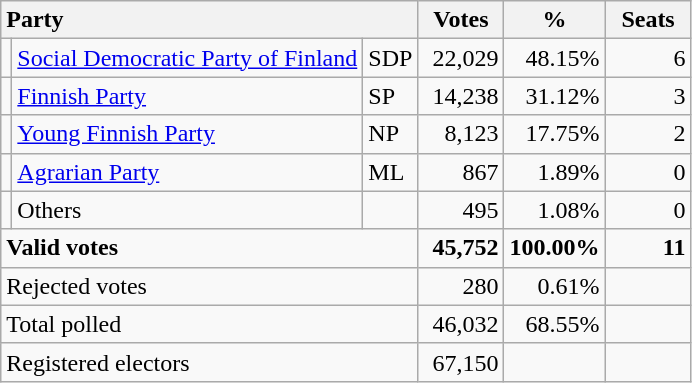<table class="wikitable" border="1" style="text-align:right;">
<tr>
<th style="text-align:left;" colspan=3>Party</th>
<th align=center width="50">Votes</th>
<th align=center width="50">%</th>
<th align=center width="50">Seats</th>
</tr>
<tr>
<td></td>
<td align=left style="white-space: nowrap;"><a href='#'>Social Democratic Party of Finland</a></td>
<td align=left>SDP</td>
<td>22,029</td>
<td>48.15%</td>
<td>6</td>
</tr>
<tr>
<td></td>
<td align=left><a href='#'>Finnish Party</a></td>
<td align=left>SP</td>
<td>14,238</td>
<td>31.12%</td>
<td>3</td>
</tr>
<tr>
<td></td>
<td align=left><a href='#'>Young Finnish Party</a></td>
<td align=left>NP</td>
<td>8,123</td>
<td>17.75%</td>
<td>2</td>
</tr>
<tr>
<td></td>
<td align=left><a href='#'>Agrarian Party</a></td>
<td align=left>ML</td>
<td>867</td>
<td>1.89%</td>
<td>0</td>
</tr>
<tr>
<td></td>
<td align=left>Others</td>
<td align=left></td>
<td>495</td>
<td>1.08%</td>
<td>0</td>
</tr>
<tr style="font-weight:bold">
<td align=left colspan=3>Valid votes</td>
<td>45,752</td>
<td>100.00%</td>
<td>11</td>
</tr>
<tr>
<td align=left colspan=3>Rejected votes</td>
<td>280</td>
<td>0.61%</td>
<td></td>
</tr>
<tr>
<td align=left colspan=3>Total polled</td>
<td>46,032</td>
<td>68.55%</td>
<td></td>
</tr>
<tr>
<td align=left colspan=3>Registered electors</td>
<td>67,150</td>
<td></td>
<td></td>
</tr>
</table>
